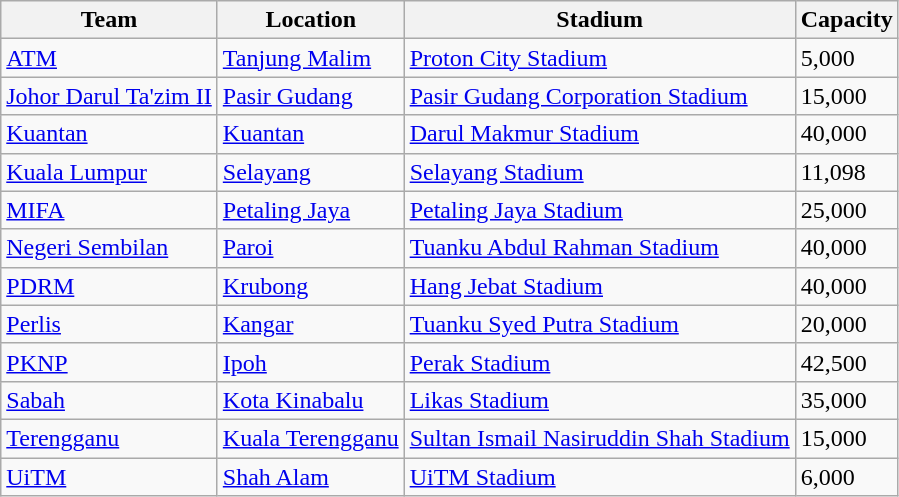<table class="wikitable sortable">
<tr>
<th>Team</th>
<th>Location</th>
<th>Stadium</th>
<th>Capacity</th>
</tr>
<tr>
<td><a href='#'>ATM</a></td>
<td><a href='#'>Tanjung Malim</a></td>
<td><a href='#'>Proton City Stadium</a></td>
<td>5,000</td>
</tr>
<tr>
<td><a href='#'>Johor Darul Ta'zim II</a></td>
<td><a href='#'>Pasir Gudang</a></td>
<td><a href='#'>Pasir Gudang Corporation Stadium</a></td>
<td>15,000</td>
</tr>
<tr>
<td><a href='#'>Kuantan</a></td>
<td><a href='#'>Kuantan</a></td>
<td><a href='#'>Darul Makmur Stadium</a></td>
<td>40,000</td>
</tr>
<tr>
<td><a href='#'>Kuala Lumpur</a></td>
<td><a href='#'>Selayang</a></td>
<td><a href='#'>Selayang Stadium</a></td>
<td>11,098</td>
</tr>
<tr>
<td><a href='#'>MIFA</a></td>
<td><a href='#'>Petaling Jaya</a></td>
<td><a href='#'>Petaling Jaya Stadium</a></td>
<td>25,000</td>
</tr>
<tr>
<td><a href='#'>Negeri Sembilan</a></td>
<td><a href='#'>Paroi</a></td>
<td><a href='#'>Tuanku Abdul Rahman Stadium</a></td>
<td>40,000</td>
</tr>
<tr>
<td><a href='#'>PDRM</a></td>
<td><a href='#'>Krubong</a></td>
<td><a href='#'>Hang Jebat Stadium</a></td>
<td>40,000</td>
</tr>
<tr>
<td><a href='#'>Perlis</a></td>
<td><a href='#'>Kangar</a></td>
<td><a href='#'>Tuanku Syed Putra Stadium</a></td>
<td>20,000</td>
</tr>
<tr>
<td><a href='#'>PKNP</a></td>
<td><a href='#'>Ipoh</a></td>
<td><a href='#'>Perak Stadium</a></td>
<td>42,500</td>
</tr>
<tr>
<td><a href='#'>Sabah</a></td>
<td><a href='#'>Kota Kinabalu</a></td>
<td><a href='#'>Likas Stadium</a></td>
<td>35,000</td>
</tr>
<tr>
<td><a href='#'>Terengganu</a></td>
<td><a href='#'>Kuala Terengganu</a></td>
<td><a href='#'>Sultan Ismail Nasiruddin Shah Stadium</a></td>
<td>15,000</td>
</tr>
<tr>
<td><a href='#'>UiTM</a></td>
<td><a href='#'>Shah Alam</a></td>
<td><a href='#'>UiTM Stadium</a></td>
<td>6,000</td>
</tr>
</table>
